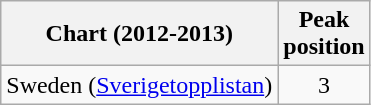<table class="wikitable">
<tr>
<th>Chart (2012-2013)</th>
<th>Peak<br>position</th>
</tr>
<tr>
<td>Sweden (<a href='#'>Sverigetopplistan</a>)</td>
<td align="center">3</td>
</tr>
</table>
